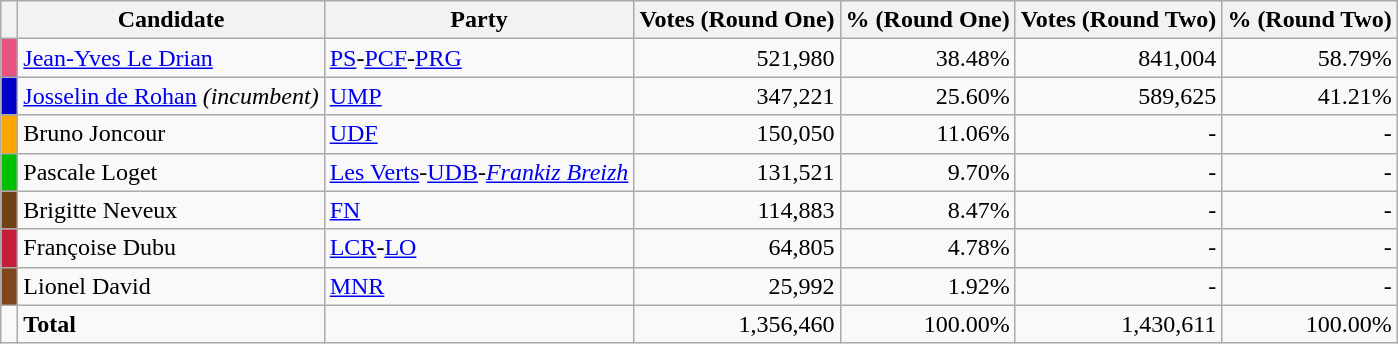<table class="wikitable" style="text-align:right">
<tr>
<th></th>
<th>Candidate</th>
<th>Party</th>
<th>Votes (Round One)</th>
<th>% (Round One)</th>
<th>Votes (Round Two)</th>
<th>% (Round Two)</th>
</tr>
<tr>
<td bgcolor="#E75480"> </td>
<td align=left><a href='#'>Jean-Yves Le Drian</a></td>
<td align=left><a href='#'>PS</a>-<a href='#'>PCF</a>-<a href='#'>PRG</a></td>
<td>521,980</td>
<td>38.48%</td>
<td>841,004</td>
<td>58.79%</td>
</tr>
<tr>
<td bgcolor="#0000c8"> </td>
<td align=left><a href='#'>Josselin de Rohan</a> <em>(incumbent)</em></td>
<td align=left><a href='#'>UMP</a></td>
<td>347,221</td>
<td>25.60%</td>
<td>589,625</td>
<td>41.21%</td>
</tr>
<tr>
<td bgcolor="orange"> </td>
<td align=left>Bruno Joncour</td>
<td align=left><a href='#'>UDF</a></td>
<td>150,050</td>
<td>11.06%</td>
<td>-</td>
<td>-</td>
</tr>
<tr>
<td bgcolor="#00c000"> </td>
<td align=left>Pascale Loget</td>
<td align=left><a href='#'>Les Verts</a>-<a href='#'>UDB</a>-<em><a href='#'>Frankiz Breizh</a></em></td>
<td>131,521</td>
<td>9.70%</td>
<td>-</td>
<td>-</td>
</tr>
<tr>
<td bgcolor="#704214"> </td>
<td align=left>Brigitte Neveux</td>
<td align=left><a href='#'>FN</a></td>
<td>114,883</td>
<td>8.47%</td>
<td>-</td>
<td>-</td>
</tr>
<tr>
<td bgcolor="#C41E3A"> </td>
<td align=left>Françoise Dubu</td>
<td align=left><a href='#'>LCR</a>-<a href='#'>LO</a></td>
<td>64,805</td>
<td>4.78%</td>
<td>-</td>
<td>-</td>
</tr>
<tr>
<td bgcolor="#80461B"> </td>
<td align=left>Lionel David</td>
<td align=left><a href='#'>MNR</a></td>
<td>25,992</td>
<td>1.92%</td>
<td>-</td>
<td>-</td>
</tr>
<tr>
<td></td>
<td align=left><strong>Total</strong></td>
<td align=left></td>
<td>1,356,460</td>
<td>100.00%</td>
<td>1,430,611</td>
<td>100.00%</td>
</tr>
</table>
